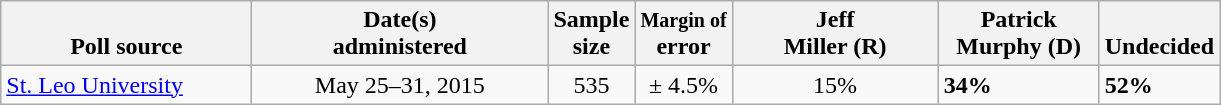<table class="wikitable">
<tr valign= bottom>
<th style="width:160px;">Poll source</th>
<th style="width:190px;">Date(s)<br>administered</th>
<th class=small>Sample<br>size</th>
<th><small>Margin of</small><br>error</th>
<th style="width:130px;">Jeff<br>Miller (R)</th>
<th style="width:100px;">Patrick<br>Murphy (D)</th>
<th>Undecided</th>
</tr>
<tr>
<td><a href='#'>St. Leo University</a></td>
<td align=center>May 25–31, 2015</td>
<td align=center>535</td>
<td align=center>± 4.5%</td>
<td align=center>15%</td>
<td><strong>34%</strong></td>
<td><strong>52%</strong></td>
</tr>
</table>
